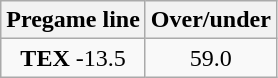<table class="wikitable" style="margin-left: auto; margin-right: auto; border: none; display: inline-table;">
<tr align="center">
<th style=>Pregame line</th>
<th style=>Over/under</th>
</tr>
<tr align="center">
<td><strong>TEX</strong> -13.5</td>
<td>59.0</td>
</tr>
</table>
